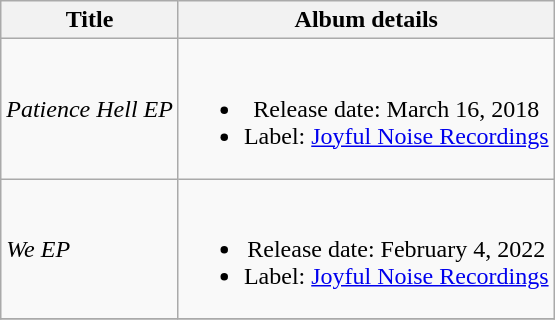<table class="wikitable" style="text-align:center;">
<tr>
<th>Title</th>
<th>Album details</th>
</tr>
<tr>
<td align="left"><em>Patience Hell EP</em></td>
<td><br><ul><li>Release date: March 16, 2018</li><li>Label: <a href='#'>Joyful Noise Recordings</a></li></ul></td>
</tr>
<tr>
<td align="left"><em>We EP</em></td>
<td><br><ul><li>Release date: February 4, 2022</li><li>Label: <a href='#'>Joyful Noise Recordings</a></li></ul></td>
</tr>
<tr>
</tr>
</table>
